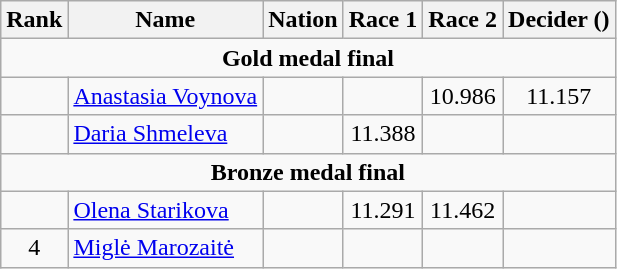<table class="wikitable" style="text-align:center">
<tr>
<th>Rank</th>
<th>Name</th>
<th>Nation</th>
<th>Race 1</th>
<th>Race 2</th>
<th>Decider ()</th>
</tr>
<tr>
<td colspan=6><strong>Gold medal final</strong></td>
</tr>
<tr>
<td></td>
<td align=left><a href='#'>Anastasia Voynova</a></td>
<td align=left></td>
<td></td>
<td>10.986</td>
<td>11.157</td>
</tr>
<tr>
<td></td>
<td align=left><a href='#'>Daria Shmeleva</a></td>
<td align=left></td>
<td>11.388</td>
<td></td>
<td></td>
</tr>
<tr>
<td colspan=6><strong>Bronze medal final</strong></td>
</tr>
<tr>
<td></td>
<td align=left><a href='#'>Olena Starikova</a></td>
<td align=left></td>
<td>11.291</td>
<td>11.462</td>
<td></td>
</tr>
<tr>
<td>4</td>
<td align=left><a href='#'>Miglė Marozaitė</a></td>
<td align=left></td>
<td></td>
<td></td>
<td></td>
</tr>
</table>
